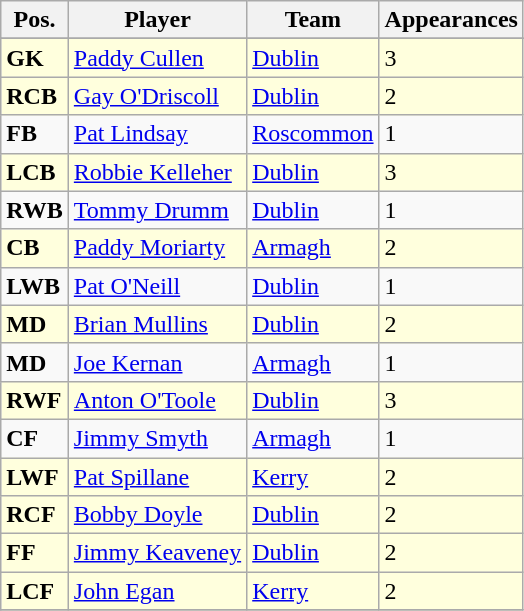<table class="wikitable">
<tr>
<th>Pos.</th>
<th>Player</th>
<th>Team</th>
<th>Appearances</th>
</tr>
<tr>
</tr>
<tr bgcolor=#FFFFDD>
<td><strong>GK</strong></td>
<td> <a href='#'>Paddy Cullen</a></td>
<td><a href='#'>Dublin</a></td>
<td>3</td>
</tr>
<tr bgcolor=#FFFFDD>
<td><strong>RCB</strong></td>
<td> <a href='#'>Gay O'Driscoll</a></td>
<td><a href='#'>Dublin</a></td>
<td>2</td>
</tr>
<tr>
<td><strong>FB</strong></td>
<td> <a href='#'>Pat Lindsay</a></td>
<td><a href='#'>Roscommon</a></td>
<td>1</td>
</tr>
<tr bgcolor=#FFFFDD>
<td><strong>LCB</strong></td>
<td> <a href='#'>Robbie Kelleher</a></td>
<td><a href='#'>Dublin</a></td>
<td>3</td>
</tr>
<tr>
<td><strong>RWB</strong></td>
<td> <a href='#'>Tommy Drumm</a></td>
<td><a href='#'>Dublin</a></td>
<td>1</td>
</tr>
<tr bgcolor=#FFFFDD>
<td><strong>CB</strong></td>
<td> <a href='#'>Paddy Moriarty</a></td>
<td><a href='#'>Armagh</a></td>
<td>2</td>
</tr>
<tr>
<td><strong>LWB</strong></td>
<td> <a href='#'>Pat O'Neill</a></td>
<td><a href='#'>Dublin</a></td>
<td>1</td>
</tr>
<tr bgcolor=#FFFFDD>
<td><strong>MD</strong></td>
<td> <a href='#'>Brian Mullins</a></td>
<td><a href='#'>Dublin</a></td>
<td>2</td>
</tr>
<tr>
<td><strong>MD</strong></td>
<td> <a href='#'>Joe Kernan</a></td>
<td><a href='#'>Armagh</a></td>
<td>1</td>
</tr>
<tr bgcolor=#FFFFDD>
<td><strong>RWF</strong></td>
<td> <a href='#'>Anton O'Toole</a></td>
<td><a href='#'>Dublin</a></td>
<td>3</td>
</tr>
<tr>
<td><strong>CF</strong></td>
<td> <a href='#'>Jimmy Smyth</a></td>
<td><a href='#'>Armagh</a></td>
<td>1</td>
</tr>
<tr bgcolor=#FFFFDD>
<td><strong>LWF</strong></td>
<td> <a href='#'>Pat Spillane</a></td>
<td><a href='#'>Kerry</a></td>
<td>2</td>
</tr>
<tr bgcolor=#FFFFDD>
<td><strong>RCF</strong></td>
<td> <a href='#'>Bobby Doyle</a></td>
<td><a href='#'>Dublin</a></td>
<td>2</td>
</tr>
<tr bgcolor=#FFFFDD>
<td><strong>FF</strong></td>
<td> <a href='#'>Jimmy Keaveney</a></td>
<td><a href='#'>Dublin</a></td>
<td>2</td>
</tr>
<tr bgcolor=#FFFFDD>
<td><strong>LCF</strong></td>
<td> <a href='#'>John Egan</a></td>
<td><a href='#'>Kerry</a></td>
<td>2</td>
</tr>
<tr>
</tr>
</table>
